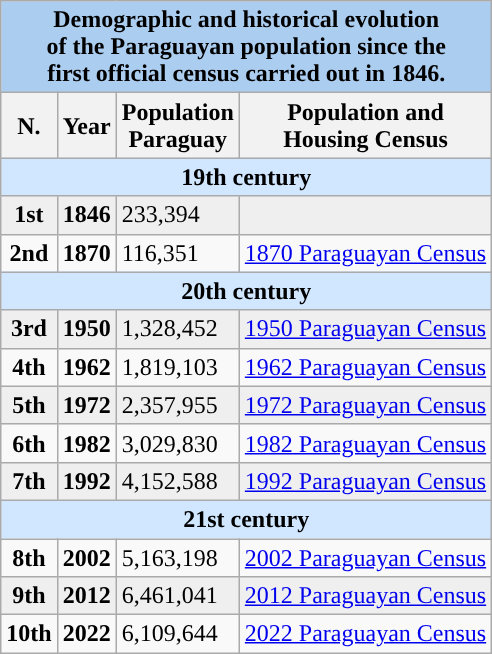<table class="wikitable">
<tr>
<th colspan= "4" style="text-align:center; background:#abcdef;">Demographic and historical evolution <br>of the Paraguayan population since the <br> first official census carried out in 1846.</th>
</tr>
<tr>
<th>N.</th>
<th>Year</th>
<th>Population<br>Paraguay</th>
<th>Population and <br> Housing Census</th>
</tr>
<tr align="center">
<td colspan="4" style="background:#D0E7FF"><strong>19th century</strong></td>
</tr>
<tr align="center" style="background:#efefef; color:black">
<td><strong>1st</strong></td>
<td><strong>1846</strong></td>
<td align="left"> 233,394</td>
<td></td>
</tr>
<tr align="center">
<td><strong>2nd</strong></td>
<td><strong>1870</strong></td>
<td align="left"> 116,351</td>
<td><a href='#'>1870 Paraguayan Census</a></td>
</tr>
<tr align="center">
<td colspan="4" style="background:#D0E7FF"><strong>20th century</strong></td>
</tr>
<tr align="center" style="background:#efefef; color:black">
<td><strong>3rd</strong></td>
<td><strong>1950</strong></td>
<td align="left"> 1,328,452</td>
<td><a href='#'>1950 Paraguayan Census</a></td>
</tr>
<tr align="center">
<td><strong>4th</strong></td>
<td><strong>1962</strong></td>
<td align="left"> 1,819,103</td>
<td><a href='#'>1962 Paraguayan Census</a></td>
</tr>
<tr align="center" style="background:#efefef; color:black">
<td><strong>5th</strong></td>
<td><strong>1972</strong></td>
<td align="left"> 2,357,955</td>
<td><a href='#'>1972 Paraguayan Census</a></td>
</tr>
<tr align="center">
<td><strong>6th</strong></td>
<td><strong>1982</strong></td>
<td align="left"> 3,029,830</td>
<td><a href='#'>1982 Paraguayan Census</a></td>
</tr>
<tr align="center" style="background:#efefef; color:black">
<td><strong>7th</strong></td>
<td><strong>1992</strong></td>
<td align="left"> 4,152,588</td>
<td><a href='#'>1992 Paraguayan Census</a></td>
</tr>
<tr align="center">
<td colspan="4" style="background:#D0E7FF"><strong>21st century</strong></td>
</tr>
<tr align="center">
<td><strong>8th</strong></td>
<td><strong>2002</strong></td>
<td align="left"> 5,163,198</td>
<td><a href='#'>2002 Paraguayan Census</a></td>
</tr>
<tr align="center" style="background:#efefef; color:black">
<td><strong>9th</strong></td>
<td><strong>2012</strong></td>
<td align="left"> 6,461,041</td>
<td><a href='#'>2012 Paraguayan Census</a></td>
</tr>
<tr align="center">
<td><strong>10th</strong></td>
<td><strong>2022</strong></td>
<td align="left"> 6,109,644</td>
<td><a href='#'>2022 Paraguayan Census</a></td>
</tr>
</table>
